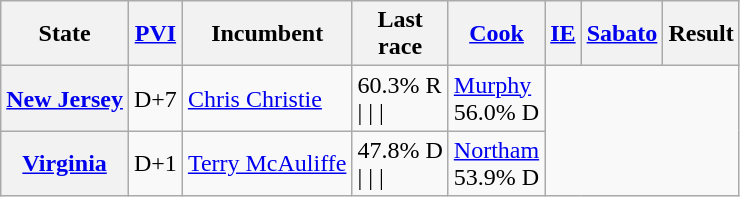<table class="wikitable sortable">
<tr>
<th>State</th>
<th><a href='#'>PVI</a></th>
<th>Incumbent</th>
<th>Last<br>race</th>
<th scope="col"><a href='#'>Cook</a><br></th>
<th><a href='#'>IE</a><br></th>
<th><a href='#'>Sabato</a><br></th>
<th>Result</th>
</tr>
<tr>
<th><a href='#'>New Jersey</a></th>
<td>D+7</td>
<td><a href='#'>Chris Christie</a> </td>
<td>60.3% R<br>|
|
|</td>
<td><a href='#'>Murphy</a><br>56.0% D </td>
</tr>
<tr>
<th><a href='#'>Virginia</a></th>
<td>D+1</td>
<td><a href='#'>Terry McAuliffe</a> </td>
<td>47.8% D<br>|
|
|</td>
<td><a href='#'>Northam</a><br>53.9% D</td>
</tr>
</table>
